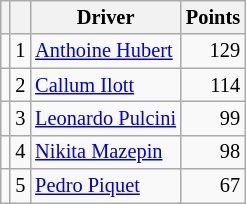<table class="wikitable" style="font-size: 85%;">
<tr>
<th></th>
<th></th>
<th>Driver</th>
<th>Points</th>
</tr>
<tr>
<td align="left"></td>
<td align="center">1</td>
<td> <a href='#'>Anthoine Hubert</a></td>
<td align="right">129</td>
</tr>
<tr>
<td align="left"></td>
<td align="center">2</td>
<td> <a href='#'>Callum Ilott</a></td>
<td align="right">114</td>
</tr>
<tr>
<td align="left"></td>
<td align="center">3</td>
<td> <a href='#'>Leonardo Pulcini</a></td>
<td align="right">99</td>
</tr>
<tr>
<td align="left"></td>
<td align="center">4</td>
<td> <a href='#'>Nikita Mazepin</a></td>
<td align="right">98</td>
</tr>
<tr>
<td align="left"></td>
<td align="center">5</td>
<td> <a href='#'>Pedro Piquet</a></td>
<td align="right">67</td>
</tr>
</table>
